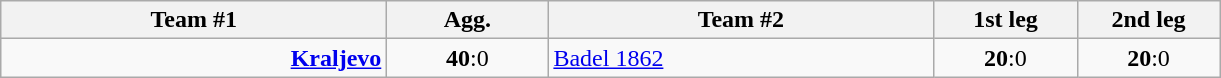<table class=wikitable style="text-align:center">
<tr>
<th width=250>Team #1</th>
<th width=100>Agg.</th>
<th width=250>Team #2</th>
<th width=88>1st leg</th>
<th width=88>2nd leg</th>
</tr>
<tr>
<td align=right> <strong><a href='#'>Kraljevo</a></strong></td>
<td><strong>40</strong>:0</td>
<td align=left> <a href='#'>Badel 1862</a></td>
<td><strong>20</strong>:0</td>
<td><strong>20</strong>:0</td>
</tr>
</table>
